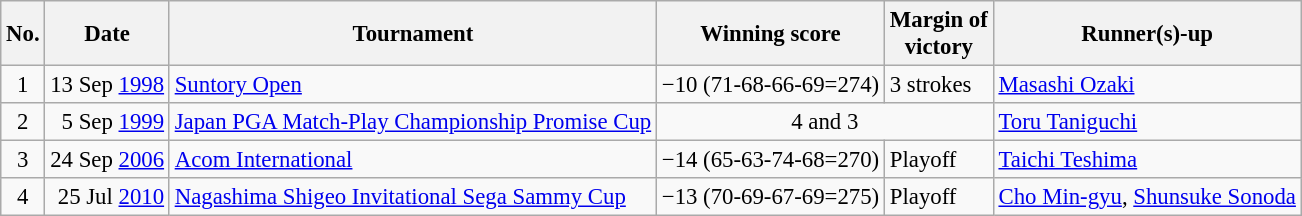<table class="wikitable" style="font-size:95%;">
<tr>
<th>No.</th>
<th>Date</th>
<th>Tournament</th>
<th>Winning score</th>
<th>Margin of<br>victory</th>
<th>Runner(s)-up</th>
</tr>
<tr>
<td align=center>1</td>
<td align=right>13 Sep <a href='#'>1998</a></td>
<td><a href='#'>Suntory Open</a></td>
<td>−10 (71-68-66-69=274)</td>
<td>3 strokes</td>
<td> <a href='#'>Masashi Ozaki</a></td>
</tr>
<tr>
<td align=center>2</td>
<td align=right>5 Sep <a href='#'>1999</a></td>
<td><a href='#'>Japan PGA Match-Play Championship Promise Cup</a></td>
<td colspan=2 align=center>4 and 3</td>
<td> <a href='#'>Toru Taniguchi</a></td>
</tr>
<tr>
<td align=center>3</td>
<td align=right>24 Sep <a href='#'>2006</a></td>
<td><a href='#'>Acom International</a></td>
<td>−14 (65-63-74-68=270)</td>
<td>Playoff</td>
<td> <a href='#'>Taichi Teshima</a></td>
</tr>
<tr>
<td align=center>4</td>
<td align=right>25 Jul <a href='#'>2010</a></td>
<td><a href='#'>Nagashima Shigeo Invitational Sega Sammy Cup</a></td>
<td>−13 (70-69-67-69=275)</td>
<td>Playoff</td>
<td> <a href='#'>Cho Min-gyu</a>,  <a href='#'>Shunsuke Sonoda</a></td>
</tr>
</table>
